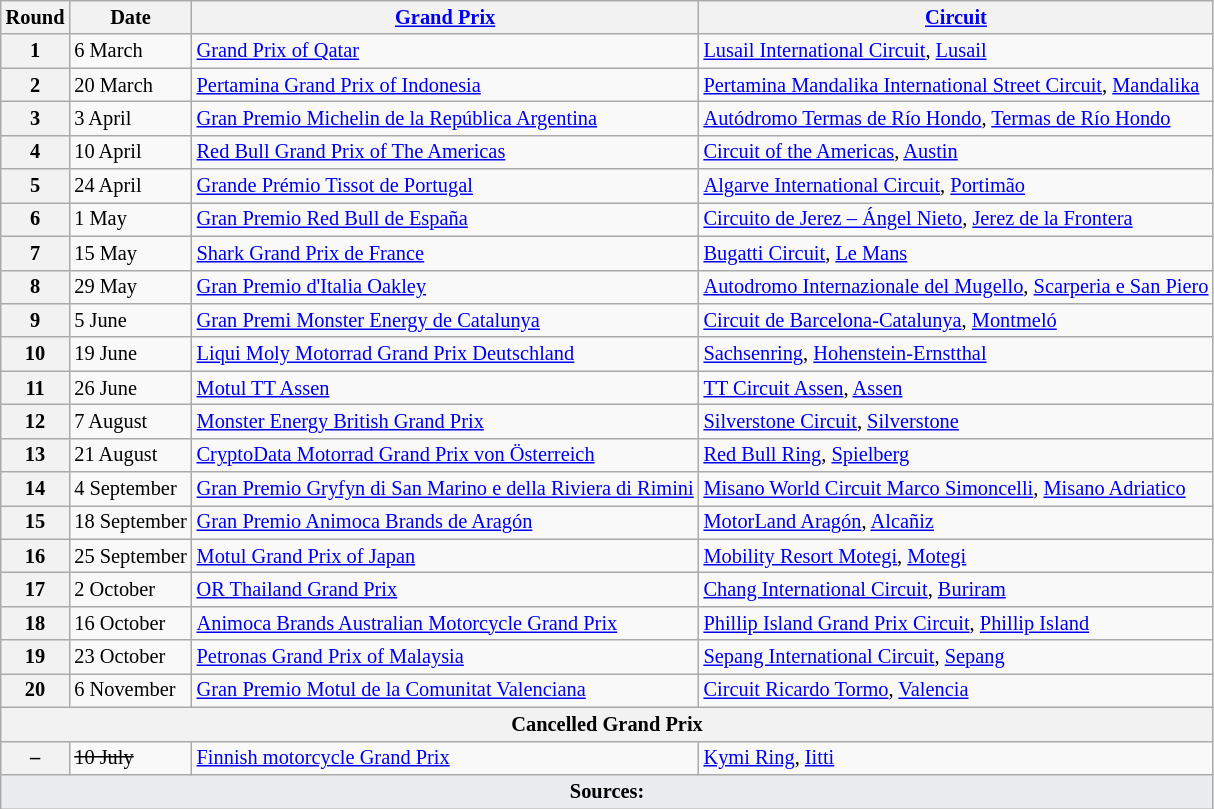<table class="wikitable" style="font-size: 85%;">
<tr>
<th>Round</th>
<th>Date</th>
<th><a href='#'>Grand Prix</a></th>
<th><a href='#'>Circuit</a></th>
</tr>
<tr>
<th>1</th>
<td>6 March</td>
<td> <a href='#'>Grand Prix of Qatar</a></td>
<td><a href='#'>Lusail International Circuit</a>, <a href='#'>Lusail</a></td>
</tr>
<tr>
<th>2</th>
<td>20 March</td>
<td> <a href='#'>Pertamina Grand Prix of Indonesia</a></td>
<td><a href='#'>Pertamina Mandalika International Street Circuit</a>, <a href='#'>Mandalika</a></td>
</tr>
<tr>
<th>3</th>
<td>3 April</td>
<td> <a href='#'>Gran Premio Michelin de la República Argentina</a></td>
<td><a href='#'>Autódromo Termas de Río Hondo</a>, <a href='#'>Termas de Río Hondo</a></td>
</tr>
<tr>
<th>4</th>
<td>10 April</td>
<td> <a href='#'>Red Bull Grand Prix of The Americas</a></td>
<td><a href='#'>Circuit of the Americas</a>, <a href='#'>Austin</a></td>
</tr>
<tr>
<th>5</th>
<td>24 April</td>
<td> <a href='#'>Grande Prémio Tissot de Portugal</a></td>
<td><a href='#'>Algarve International Circuit</a>, <a href='#'>Portimão</a></td>
</tr>
<tr>
<th>6</th>
<td>1 May</td>
<td> <a href='#'>Gran Premio Red Bull de España</a></td>
<td><a href='#'>Circuito de Jerez – Ángel Nieto</a>, <a href='#'>Jerez de la Frontera</a></td>
</tr>
<tr>
<th>7</th>
<td>15 May</td>
<td> <a href='#'>Shark Grand Prix de France</a></td>
<td><a href='#'>Bugatti Circuit</a>, <a href='#'>Le Mans</a></td>
</tr>
<tr>
<th>8</th>
<td>29 May</td>
<td> <a href='#'>Gran Premio d'Italia Oakley</a></td>
<td nowrap><a href='#'>Autodromo Internazionale del Mugello</a>, <a href='#'>Scarperia e San Piero</a></td>
</tr>
<tr>
<th>9</th>
<td>5 June</td>
<td> <a href='#'>Gran Premi Monster Energy de Catalunya</a></td>
<td><a href='#'>Circuit de Barcelona-Catalunya</a>, <a href='#'>Montmeló</a></td>
</tr>
<tr>
<th>10</th>
<td>19 June</td>
<td> <a href='#'>Liqui Moly Motorrad Grand Prix Deutschland</a></td>
<td><a href='#'>Sachsenring</a>, <a href='#'>Hohenstein-Ernstthal</a></td>
</tr>
<tr>
<th>11</th>
<td>26 June</td>
<td> <a href='#'>Motul TT Assen</a></td>
<td><a href='#'>TT Circuit Assen</a>, <a href='#'>Assen</a></td>
</tr>
<tr>
<th>12</th>
<td>7 August</td>
<td> <a href='#'>Monster Energy British Grand Prix</a></td>
<td><a href='#'>Silverstone Circuit</a>, <a href='#'>Silverstone</a></td>
</tr>
<tr>
<th>13</th>
<td>21 August</td>
<td> <a href='#'>CryptoData Motorrad Grand Prix von Österreich</a></td>
<td><a href='#'>Red Bull Ring</a>, <a href='#'>Spielberg</a></td>
</tr>
<tr>
<th>14</th>
<td>4 September</td>
<td nowrap> <a href='#'>Gran Premio Gryfyn di San Marino e della Riviera di Rimini</a></td>
<td><a href='#'>Misano World Circuit Marco Simoncelli</a>, <a href='#'>Misano Adriatico</a></td>
</tr>
<tr>
<th>15</th>
<td>18 September</td>
<td> <a href='#'>Gran Premio Animoca Brands de Aragón</a></td>
<td><a href='#'>MotorLand Aragón</a>, <a href='#'>Alcañiz</a></td>
</tr>
<tr>
<th>16</th>
<td nowrap>25 September</td>
<td> <a href='#'>Motul Grand Prix of Japan</a></td>
<td><a href='#'>Mobility Resort Motegi</a>, <a href='#'>Motegi</a></td>
</tr>
<tr>
<th>17</th>
<td>2 October</td>
<td> <a href='#'>OR Thailand Grand Prix</a></td>
<td><a href='#'>Chang International Circuit</a>, <a href='#'>Buriram</a></td>
</tr>
<tr>
<th>18</th>
<td>16 October</td>
<td> <a href='#'>Animoca Brands Australian Motorcycle Grand Prix</a></td>
<td><a href='#'>Phillip Island Grand Prix Circuit</a>, <a href='#'>Phillip Island</a></td>
</tr>
<tr>
<th>19</th>
<td>23 October</td>
<td> <a href='#'>Petronas Grand Prix of Malaysia</a></td>
<td><a href='#'>Sepang International Circuit</a>, <a href='#'>Sepang</a></td>
</tr>
<tr>
<th>20</th>
<td>6 November</td>
<td> <a href='#'>Gran Premio Motul de la Comunitat Valenciana</a></td>
<td><a href='#'>Circuit Ricardo Tormo</a>, <a href='#'>Valencia</a></td>
</tr>
<tr>
<th colspan="4">Cancelled Grand Prix</th>
</tr>
<tr>
<th>–</th>
<td><s>10 July</s></td>
<td> <a href='#'>Finnish motorcycle Grand Prix</a></td>
<td><a href='#'>Kymi Ring</a>, <a href='#'>Iitti</a></td>
</tr>
<tr class="sortbottom">
<td colspan="4" align="bottom" style="background-color:#EAECF0; text-align:center"><strong>Sources:</strong></td>
</tr>
</table>
